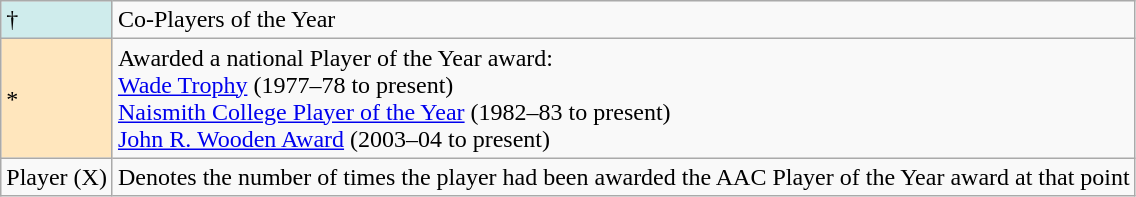<table class="wikitable">
<tr>
<td style="background-color:#CFECEC;">†</td>
<td>Co-Players of the Year</td>
</tr>
<tr>
<td style="background-color:#FFE6BD">*</td>
<td>Awarded a national Player of the Year award:<br><a href='#'>Wade Trophy</a> (1977–78 to present)<br><a href='#'>Naismith College Player of the Year</a> (1982–83 to present)<br><a href='#'>John R. Wooden Award</a> (2003–04 to present)</td>
</tr>
<tr>
<td>Player (X)</td>
<td>Denotes the number of times the player had been awarded the AAC Player of the Year award at that point</td>
</tr>
</table>
